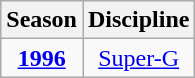<table class="wikitable">
<tr>
<th>Season</th>
<th>Discipline</th>
</tr>
<tr>
<td rowspan=1 align=center><strong><a href='#'>1996</a></strong></td>
<td align=center><a href='#'>Super-G</a></td>
</tr>
</table>
